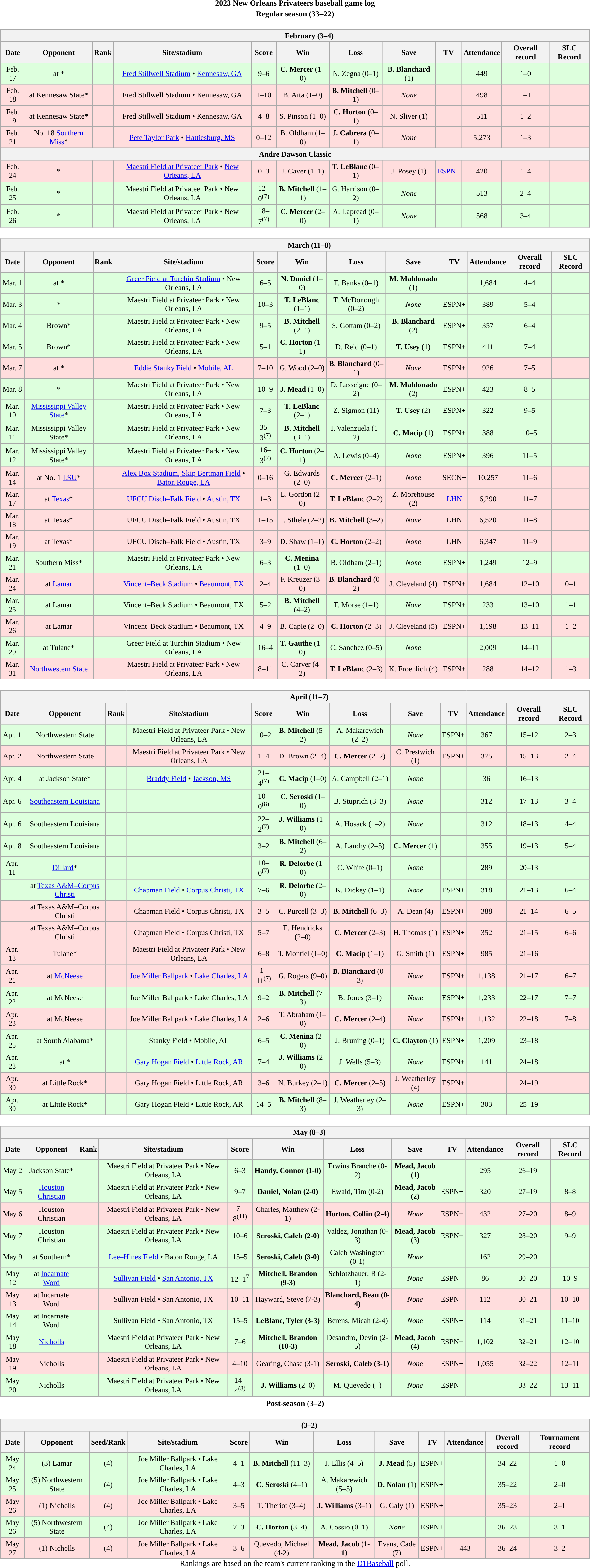<table class="toccolours" width=95% style="clear:both; margin:1.5em auto; text-align:center;">
<tr>
<th colspan=2>2023 New Orleans Privateers baseball game log</th>
</tr>
<tr>
<th colspan=2>Regular season (33–22)</th>
</tr>
<tr valign="top">
<td><br><table class="wikitable collapsible collapsed" style="margin:auto; width:100%; text-align:center; font-size:95%">
<tr>
<th colspan=12 style="padding-left:4em;">February (3–4)</th>
</tr>
<tr>
<th>Date</th>
<th>Opponent</th>
<th>Rank</th>
<th>Site/stadium</th>
<th>Score</th>
<th>Win</th>
<th>Loss</th>
<th>Save</th>
<th>TV</th>
<th>Attendance</th>
<th>Overall record</th>
<th>SLC Record</th>
</tr>
<tr align="center" bgcolor=#ddffdd>
<td>Feb. 17</td>
<td>at *</td>
<td></td>
<td><a href='#'>Fred Stillwell Stadium</a> • <a href='#'>Kennesaw, GA</a></td>
<td>9–6</td>
<td><strong>C. Mercer</strong> (1–0)</td>
<td>N. Zegna (0–1)</td>
<td><strong>B. Blanchard</strong> (1)</td>
<td></td>
<td>449</td>
<td>1–0</td>
<td></td>
</tr>
<tr align="center" bgcolor=#ffdddd>
<td>Feb. 18</td>
<td>at Kennesaw State*</td>
<td></td>
<td>Fred Stillwell Stadium • Kennesaw, GA</td>
<td>1–10</td>
<td>B. Aita (1–0)</td>
<td><strong>B. Mitchell</strong> (0–1)</td>
<td><em>None</em></td>
<td></td>
<td>498</td>
<td>1–1</td>
<td></td>
</tr>
<tr align="center" bgcolor=#ffdddd>
<td>Feb. 19</td>
<td>at Kennesaw State*</td>
<td></td>
<td>Fred Stillwell Stadium • Kennesaw, GA</td>
<td>4–8</td>
<td>S. Pinson (1–0)</td>
<td><strong>C. Horton</strong> (0–1)</td>
<td>N. Sliver (1)</td>
<td></td>
<td>511</td>
<td>1–2</td>
<td></td>
</tr>
<tr align="center" bgcolor=#ffdddd>
<td>Feb. 21</td>
<td>No. 18 <a href='#'>Southern Miss</a>*</td>
<td></td>
<td><a href='#'>Pete Taylor Park</a> • <a href='#'>Hattiesburg, MS</a></td>
<td>0–12</td>
<td>B. Oldham (1–0)</td>
<td><strong>J. Cabrera</strong> (0–1)</td>
<td><em>None</em></td>
<td></td>
<td>5,273</td>
<td>1–3</td>
<td></td>
</tr>
<tr>
<th colspan=12>Andre Dawson Classic</th>
</tr>
<tr align="center" bgcolor=#ffdddd>
<td>Feb. 24</td>
<td>*</td>
<td></td>
<td><a href='#'>Maestri Field at Privateer Park</a> • <a href='#'>New Orleans, LA</a></td>
<td>0–3</td>
<td>J. Caver (1–1)</td>
<td><strong>T. LeBlanc</strong> (0–1)</td>
<td>J. Posey (1)</td>
<td><a href='#'>ESPN+</a></td>
<td>420</td>
<td>1–4</td>
<td></td>
</tr>
<tr align="center" bgcolor=#ddffdd>
<td>Feb. 25</td>
<td>*</td>
<td></td>
<td>Maestri Field at Privateer Park • New Orleans, LA</td>
<td>12–0<sup>(7)</sup></td>
<td><strong>B. Mitchell</strong> (1–1)</td>
<td>G. Harrison (0–2)</td>
<td><em>None</em></td>
<td></td>
<td>513</td>
<td>2–4</td>
<td></td>
</tr>
<tr align="center" bgcolor=#ddffdd>
<td>Feb. 26</td>
<td>*</td>
<td></td>
<td>Maestri Field at Privateer Park • New Orleans, LA</td>
<td>18–7<sup>(7)</sup></td>
<td><strong>C. Mercer</strong> (2–0)</td>
<td>A. Lapread (0–1)</td>
<td><em>None</em></td>
<td></td>
<td>568</td>
<td>3–4</td>
<td></td>
</tr>
</table>
</td>
</tr>
<tr>
<td><br><table class="wikitable collapsible collapsed" style="margin:auto; width:100%; text-align:center; font-size:95%">
<tr>
<th colspan=12 style="padding-left:4em;">March (11–8)</th>
</tr>
<tr>
<th>Date</th>
<th>Opponent</th>
<th>Rank</th>
<th>Site/stadium</th>
<th>Score</th>
<th>Win</th>
<th>Loss</th>
<th>Save</th>
<th>TV</th>
<th>Attendance</th>
<th>Overall record</th>
<th>SLC Record</th>
</tr>
<tr align="center" bgcolor=#ddffdd>
<td>Mar. 1</td>
<td>at *</td>
<td></td>
<td><a href='#'>Greer Field at Turchin Stadium</a> • New Orleans, LA</td>
<td>6–5</td>
<td><strong>N. Daniel</strong> (1–0)</td>
<td>T. Banks (0–1)</td>
<td><strong>M. Maldonado</strong> (1)</td>
<td></td>
<td>1,684</td>
<td>4–4</td>
<td></td>
</tr>
<tr align="center" bgcolor=#ddffdd>
<td>Mar. 3</td>
<td>*</td>
<td></td>
<td>Maestri Field at Privateer Park • New Orleans, LA</td>
<td>10–3</td>
<td><strong>T. LeBlanc</strong> (1–1)</td>
<td>T. McDonough (0–2)</td>
<td><em>None</em></td>
<td>ESPN+</td>
<td>389</td>
<td>5–4</td>
<td></td>
</tr>
<tr align="center" bgcolor=#ddffdd>
<td>Mar. 4</td>
<td>Brown*</td>
<td></td>
<td>Maestri Field at Privateer Park • New Orleans, LA</td>
<td>9–5</td>
<td><strong>B. Mitchell</strong> (2–1)</td>
<td>S. Gottam (0–2)</td>
<td><strong>B. Blanchard</strong> (2)</td>
<td>ESPN+</td>
<td>357</td>
<td>6–4</td>
<td></td>
</tr>
<tr align="center" bgcolor=#ddffdd>
<td>Mar. 5</td>
<td>Brown*</td>
<td></td>
<td>Maestri Field at Privateer Park • New Orleans, LA</td>
<td>5–1</td>
<td><strong>C. Horton</strong> (1–1)</td>
<td>D. Reid (0–1)</td>
<td><strong>T. Usey</strong> (1)</td>
<td>ESPN+</td>
<td>411</td>
<td>7–4</td>
<td></td>
</tr>
<tr align="center" bgcolor=#ffdddd>
<td>Mar. 7</td>
<td>at *</td>
<td></td>
<td><a href='#'>Eddie Stanky Field</a> • <a href='#'>Mobile, AL</a></td>
<td>7–10</td>
<td>G. Wood (2–0)</td>
<td><strong>B. Blanchard</strong> (0–1)</td>
<td><em>None</em></td>
<td>ESPN+</td>
<td>926</td>
<td>7–5</td>
<td></td>
</tr>
<tr align="center" bgcolor=#ddffdd>
<td>Mar. 8</td>
<td>*</td>
<td></td>
<td>Maestri Field at Privateer Park • New Orleans, LA</td>
<td>10–9</td>
<td><strong>J. Mead</strong> (1–0)</td>
<td>D. Lasseigne (0–2)</td>
<td><strong>M. Maldonado</strong> (2)</td>
<td>ESPN+</td>
<td>423</td>
<td>8–5</td>
<td></td>
</tr>
<tr align="center" bgcolor=#ddffdd>
<td>Mar. 10</td>
<td><a href='#'>Mississippi Valley State</a>*</td>
<td></td>
<td>Maestri Field at Privateer Park • New Orleans, LA</td>
<td>7–3</td>
<td><strong>T. LeBlanc</strong> (2–1)</td>
<td>Z. Sigmon (11)</td>
<td><strong>T. Usey</strong> (2)</td>
<td>ESPN+</td>
<td>322</td>
<td>9–5</td>
<td></td>
</tr>
<tr align="center" bgcolor=#ddffdd>
<td>Mar. 11</td>
<td>Mississippi Valley State*</td>
<td></td>
<td>Maestri Field at Privateer Park • New Orleans, LA</td>
<td>35–3<sup>(7)</sup></td>
<td><strong>B. Mitchell</strong> (3–1)</td>
<td>I. Valenzuela (1–2)</td>
<td><strong>C. Macip</strong> (1)</td>
<td>ESPN+</td>
<td>388</td>
<td>10–5</td>
<td></td>
</tr>
<tr align="center" bgcolor=#ddffdd>
<td>Mar. 12</td>
<td>Mississippi Valley State*</td>
<td></td>
<td>Maestri Field at Privateer Park • New Orleans, LA</td>
<td>16–3<sup>(7)</sup></td>
<td><strong>C. Horton</strong> (2–1)</td>
<td>A. Lewis (0–4)</td>
<td><em>None</em></td>
<td>ESPN+</td>
<td>396</td>
<td>11–5</td>
<td></td>
</tr>
<tr align="center" bgcolor=#ffdddd>
<td>Mar. 14</td>
<td>at No. 1 <a href='#'>LSU</a>*</td>
<td></td>
<td><a href='#'>Alex Box Stadium, Skip Bertman Field</a> • <a href='#'>Baton Rouge, LA</a></td>
<td>0–16</td>
<td>G. Edwards (2–0)</td>
<td><strong>C. Mercer</strong> (2–1)</td>
<td><em>None</em></td>
<td>SECN+</td>
<td>10,257</td>
<td>11–6</td>
<td></td>
</tr>
<tr align="center" bgcolor=#ffdddd>
<td>Mar. 17</td>
<td>at <a href='#'>Texas</a>*</td>
<td></td>
<td><a href='#'>UFCU Disch–Falk Field</a> • <a href='#'>Austin, TX</a></td>
<td>1–3</td>
<td>L. Gordon (2–0)</td>
<td><strong>T. LeBlanc</strong> (2–2)</td>
<td>Z. Morehouse (2)</td>
<td><a href='#'>LHN</a></td>
<td>6,290</td>
<td>11–7</td>
<td></td>
</tr>
<tr align="center" bgcolor=#ffdddd>
<td>Mar. 18</td>
<td>at Texas*</td>
<td></td>
<td>UFCU Disch–Falk Field • Austin, TX</td>
<td>1–15</td>
<td>T. Sthele (2–2)</td>
<td><strong>B. Mitchell</strong> (3–2)</td>
<td><em>None</em></td>
<td>LHN</td>
<td>6,520</td>
<td>11–8</td>
<td></td>
</tr>
<tr align="center" bgcolor=#ffdddd>
<td>Mar. 19</td>
<td>at Texas*</td>
<td></td>
<td>UFCU Disch–Falk Field • Austin, TX</td>
<td>3–9</td>
<td>D. Shaw (1–1)</td>
<td><strong>C. Horton</strong> (2–2)</td>
<td><em>None</em></td>
<td>LHN</td>
<td>6,347</td>
<td>11–9</td>
<td></td>
</tr>
<tr align="center" bgcolor=#ddffdd>
<td>Mar. 21</td>
<td>Southern Miss*</td>
<td></td>
<td>Maestri Field at Privateer Park • New Orleans, LA</td>
<td>6–3</td>
<td><strong>C. Menina</strong> (1–0)</td>
<td>B. Oldham (2–1)</td>
<td><em>None</em></td>
<td>ESPN+</td>
<td>1,249</td>
<td>12–9</td>
<td></td>
</tr>
<tr align="center" bgcolor=#ffdddd>
<td>Mar. 24</td>
<td>at <a href='#'>Lamar</a></td>
<td></td>
<td><a href='#'>Vincent–Beck Stadium</a> • <a href='#'>Beaumont, TX</a></td>
<td>2–4</td>
<td>F. Kreuzer (3–0)</td>
<td><strong>B. Blanchard</strong> (0–2)</td>
<td>J. Cleveland (4)</td>
<td>ESPN+</td>
<td>1,684</td>
<td>12–10</td>
<td>0–1</td>
</tr>
<tr align="center" bgcolor=#ddffdd>
<td>Mar. 25</td>
<td>at Lamar</td>
<td></td>
<td>Vincent–Beck Stadium • Beaumont, TX</td>
<td>5–2</td>
<td><strong>B. Mitchell</strong> (4–2)</td>
<td>T. Morse (1–1)</td>
<td><em>None</em></td>
<td>ESPN+</td>
<td>233</td>
<td>13–10</td>
<td>1–1</td>
</tr>
<tr align="center" bgcolor=#ffdddd>
<td>Mar. 26</td>
<td>at Lamar</td>
<td></td>
<td>Vincent–Beck Stadium • Beaumont, TX</td>
<td>4–9</td>
<td>B. Caple (2–0)</td>
<td><strong>C. Horton</strong> (2–3)</td>
<td>J. Cleveland (5)</td>
<td>ESPN+</td>
<td>1,198</td>
<td>13–11</td>
<td>1–2</td>
</tr>
<tr align="center" bgcolor=#ddffdd>
<td>Mar. 29</td>
<td>at Tulane*</td>
<td></td>
<td>Greer Field at Turchin Stadium • New Orleans, LA</td>
<td>16–4</td>
<td><strong>T. Gauthe</strong> (1–0)</td>
<td>C. Sanchez (0–5)</td>
<td><em>None</em></td>
<td></td>
<td>2,009</td>
<td>14–11</td>
<td></td>
</tr>
<tr align="center" bgcolor=#ffdddd>
<td>Mar. 31</td>
<td><a href='#'>Northwestern State</a></td>
<td></td>
<td>Maestri Field at Privateer Park • New Orleans, LA</td>
<td>8–11</td>
<td>C. Carver (4–2)</td>
<td><strong>T. LeBlanc</strong> (2–3)</td>
<td>K. Froehlich (4)</td>
<td>ESPN+</td>
<td>288</td>
<td>14–12</td>
<td>1–3</td>
</tr>
</table>
</td>
</tr>
<tr>
<td><br><table class="wikitable collapsible collapsed" style="margin:auto; width:100%; text-align:center; font-size:95%">
<tr>
<th colspan=12 style="padding-left:4em;">April (11–7)</th>
</tr>
<tr>
<th>Date</th>
<th>Opponent</th>
<th>Rank</th>
<th>Site/stadium</th>
<th>Score</th>
<th>Win</th>
<th>Loss</th>
<th>Save</th>
<th>TV</th>
<th>Attendance</th>
<th>Overall record</th>
<th>SLC Record</th>
</tr>
<tr align="center" bgcolor=#ddffdd>
<td>Apr. 1</td>
<td>Northwestern State</td>
<td></td>
<td>Maestri Field at Privateer Park • New Orleans, LA</td>
<td>10–2</td>
<td><strong>B. Mitchell</strong> (5–2)</td>
<td>A. Makarewich (2–2)</td>
<td><em>None</em></td>
<td>ESPN+</td>
<td>367</td>
<td>15–12</td>
<td>2–3</td>
</tr>
<tr align="center" bgcolor=#ffdddd>
<td>Apr. 2</td>
<td>Northwestern State</td>
<td></td>
<td>Maestri Field at Privateer Park • New Orleans, LA</td>
<td>1–4</td>
<td>D. Brown (2–4)</td>
<td><strong>C. Mercer</strong> (2–2)</td>
<td>C. Prestwich (1)</td>
<td>ESPN+</td>
<td>375</td>
<td>15–13</td>
<td>2–4</td>
</tr>
<tr align="center" bgcolor=#ddffdd>
<td>Apr. 4</td>
<td>at Jackson State*</td>
<td></td>
<td><a href='#'>Braddy Field</a> • <a href='#'>Jackson, MS</a></td>
<td>21–4<sup>(7)</sup></td>
<td><strong>C. Macip</strong> (1–0)</td>
<td>A. Campbell (2–1)</td>
<td><em>None</em></td>
<td></td>
<td>36</td>
<td>16–13</td>
<td></td>
</tr>
<tr align="center" bgcolor=#ddffdd>
<td>Apr. 6</td>
<td><a href='#'>Southeastern Louisiana</a></td>
<td></td>
<td></td>
<td>10–0<sup>(8)</sup></td>
<td><strong>C. Seroski</strong> (1–0)</td>
<td>B. Stuprich (3–3)</td>
<td><em>None</em></td>
<td></td>
<td>312</td>
<td>17–13</td>
<td>3–4</td>
</tr>
<tr align="center" bgcolor=#ddffdd>
<td>Apr. 6</td>
<td>Southeastern Louisiana</td>
<td></td>
<td></td>
<td>22–2<sup>(7)</sup></td>
<td><strong>J. Williams</strong> (1–0)</td>
<td>A. Hosack (1–2)</td>
<td><em>None</em></td>
<td></td>
<td>312</td>
<td>18–13</td>
<td>4–4</td>
</tr>
<tr align="center" bgcolor=#ddffdd>
<td>Apr. 8</td>
<td>Southeastern Louisiana</td>
<td></td>
<td></td>
<td>3–2</td>
<td><strong>B. Mitchell</strong> (6–2)</td>
<td>A. Landry (2–5)</td>
<td><strong>C. Mercer</strong> (1)</td>
<td></td>
<td>355</td>
<td>19–13</td>
<td>5–4</td>
</tr>
<tr align="center" bgcolor=#ddffdd>
<td>Apr. 11</td>
<td><a href='#'>Dillard</a>*</td>
<td></td>
<td></td>
<td>10–0<sup>(7)</sup></td>
<td><strong>R. Delorbe</strong> (1–0)</td>
<td>C. White (0–1)</td>
<td><em>None</em></td>
<td></td>
<td>289</td>
<td>20–13</td>
<td></td>
</tr>
<tr align="center" bgcolor=#ddffdd>
<td></td>
<td>at <a href='#'>Texas A&M–Corpus Christi</a></td>
<td></td>
<td><a href='#'>Chapman Field</a> • <a href='#'>Corpus Christi, TX</a></td>
<td>7–6</td>
<td><strong>R. Delorbe</strong> (2–0)</td>
<td>K. Dickey (1–1)</td>
<td><em>None</em></td>
<td>ESPN+</td>
<td>318</td>
<td>21–13</td>
<td>6–4</td>
</tr>
<tr align="center" bgcolor=#ffdddd>
<td></td>
<td>at Texas A&M–Corpus Christi</td>
<td></td>
<td>Chapman Field • Corpus Christi, TX</td>
<td>3–5</td>
<td>C. Purcell (3–3)</td>
<td><strong>B. Mitchell</strong> (6–3)</td>
<td>A. Dean (4)</td>
<td>ESPN+</td>
<td>388</td>
<td>21–14</td>
<td>6–5</td>
</tr>
<tr align="center" bgcolor=#ffdddd>
<td></td>
<td>at Texas A&M–Corpus Christi</td>
<td></td>
<td>Chapman Field • Corpus Christi, TX</td>
<td>5–7</td>
<td>E. Hendricks (2–0)</td>
<td><strong>C. Mercer</strong> (2–3)</td>
<td>H. Thomas (1)</td>
<td>ESPN+</td>
<td>352</td>
<td>21–15</td>
<td>6–6</td>
</tr>
<tr align="center" bgcolor=#ffdddd>
<td>Apr. 18</td>
<td>Tulane*</td>
<td></td>
<td>Maestri Field at Privateer Park • New Orleans, LA</td>
<td>6–8</td>
<td>T. Montiel (1–0)</td>
<td><strong>C. Macip</strong> (1–1)</td>
<td>G. Smith (1)</td>
<td>ESPN+</td>
<td>985</td>
<td>21–16</td>
<td></td>
</tr>
<tr align="center" bgcolor=#ffdddd>
<td>Apr. 21</td>
<td>at <a href='#'>McNeese</a></td>
<td></td>
<td><a href='#'>Joe Miller Ballpark</a> • <a href='#'>Lake Charles, LA</a></td>
<td>1–11<sup>(7)</sup></td>
<td>G. Rogers (9–0)</td>
<td><strong>B. Blanchard</strong> (0–3)</td>
<td><em>None</em></td>
<td>ESPN+</td>
<td>1,138</td>
<td>21–17</td>
<td>6–7</td>
</tr>
<tr align="center" bgcolor=#ddffdd>
<td>Apr. 22</td>
<td>at McNeese</td>
<td></td>
<td>Joe Miller Ballpark • Lake Charles, LA</td>
<td>9–2</td>
<td><strong>B. Mitchell</strong> (7–3)</td>
<td>B. Jones (3–1)</td>
<td><em>None</em></td>
<td>ESPN+</td>
<td>1,233</td>
<td>22–17</td>
<td>7–7</td>
</tr>
<tr align="center" bgcolor=#ffdddd>
<td>Apr. 23</td>
<td>at McNeese</td>
<td></td>
<td>Joe Miller Ballpark • Lake Charles, LA</td>
<td>2–6</td>
<td>T. Abraham (1–0)</td>
<td><strong>C. Mercer</strong> (2–4)</td>
<td><em>None</em></td>
<td>ESPN+</td>
<td>1,132</td>
<td>22–18</td>
<td>7–8</td>
</tr>
<tr align="center" bgcolor=#ddffdd>
<td>Apr. 25</td>
<td>at South Alabama*</td>
<td></td>
<td>Stanky Field • Mobile, AL</td>
<td>6–5</td>
<td><strong>C. Menina</strong> (2–0)</td>
<td>J. Bruning (0–1)</td>
<td><strong>C. Clayton</strong> (1)</td>
<td>ESPN+</td>
<td>1,209</td>
<td>23–18</td>
<td></td>
</tr>
<tr align="center" bgcolor=#ddffdd>
<td>Apr. 28</td>
<td>at *</td>
<td></td>
<td><a href='#'>Gary Hogan Field</a> • <a href='#'>Little Rock, AR</a></td>
<td>7–4</td>
<td><strong>J. Williams</strong> (2–0)</td>
<td>J. Wells (5–3)</td>
<td><em>None</em></td>
<td>ESPN+</td>
<td>141</td>
<td>24–18</td>
<td></td>
</tr>
<tr align="center" bgcolor=#ffdddd>
<td>Apr. 30</td>
<td>at Little Rock*</td>
<td></td>
<td>Gary Hogan Field • Little Rock, AR</td>
<td>3–6</td>
<td>N. Burkey (2–1)</td>
<td><strong>C. Mercer</strong> (2–5)</td>
<td>J. Weatherley (4)</td>
<td>ESPN+</td>
<td></td>
<td>24–19</td>
<td></td>
</tr>
<tr align="center" bgcolor=#ddffdd>
<td>Apr. 30</td>
<td>at Little Rock*</td>
<td></td>
<td>Gary Hogan Field • Little Rock, AR</td>
<td>14–5</td>
<td><strong>B. Mitchell</strong> (8–3)</td>
<td>J. Weatherley (2–3)</td>
<td><em>None</em></td>
<td>ESPN+</td>
<td>303</td>
<td>25–19</td>
<td></td>
</tr>
</table>
</td>
</tr>
<tr>
<td><br><table class="wikitable collapsible collapsed" style="margin:auto; width:100%; text-align:center; font-size:95%">
<tr>
<th colspan=13 style="padding-left:4em;">May (8–3)</th>
</tr>
<tr>
<th>Date</th>
<th>Opponent</th>
<th>Rank</th>
<th>Site/stadium</th>
<th>Score</th>
<th>Win</th>
<th>Loss</th>
<th>Save</th>
<th>TV</th>
<th>Attendance</th>
<th>Overall record</th>
<th>SLC Record</th>
</tr>
<tr align="center" bgcolor=#ddffdd>
<td>May 2</td>
<td>Jackson State*</td>
<td></td>
<td>Maestri Field at Privateer Park • New Orleans, LA</td>
<td>6–3</td>
<td><strong>Handy, Connor (1-0)</strong></td>
<td>Erwins Branche (0-2)</td>
<td><strong>Mead, Jacob (1)</strong></td>
<td></td>
<td>295</td>
<td>26–19</td>
<td></td>
</tr>
<tr align="center" bgcolor=#ddffdd>
<td>May 5</td>
<td><a href='#'>Houston Christian</a></td>
<td></td>
<td>Maestri Field at Privateer Park • New Orleans, LA</td>
<td>9–7</td>
<td><strong>Daniel, Nolan (2-0)</strong></td>
<td>Ewald, Tim (0-2)</td>
<td><strong>Mead, Jacob (2)</strong></td>
<td>ESPN+</td>
<td>320</td>
<td>27–19</td>
<td>8–8</td>
</tr>
<tr align="center" bgcolor=#ffdddd>
<td>May 6</td>
<td>Houston Christian</td>
<td></td>
<td>Maestri Field at Privateer Park • New Orleans, LA</td>
<td>7–8<sup>(11)</sup></td>
<td>Charles, Matthew (2-1)</td>
<td><strong>Horton, Collin (2-4)</strong></td>
<td><em>None</em></td>
<td>ESPN+</td>
<td>432</td>
<td>27–20</td>
<td>8–9</td>
</tr>
<tr align="center" bgcolor=#ddffdd>
<td>May 7</td>
<td>Houston Christian</td>
<td></td>
<td>Maestri Field at Privateer Park • New Orleans, LA</td>
<td>10–6</td>
<td><strong>Seroski, Caleb (2-0)</strong></td>
<td>Valdez, Jonathan (0-3)</td>
<td><strong>Mead, Jacob (3)</strong></td>
<td>ESPN+</td>
<td>327</td>
<td>28–20</td>
<td>9–9</td>
</tr>
<tr align="center" bgcolor=#ddffdd>
<td>May 9</td>
<td>at Southern*</td>
<td></td>
<td><a href='#'>Lee–Hines Field</a> • Baton Rouge, LA</td>
<td>15–5</td>
<td><strong>Seroski, Caleb (3-0)</strong></td>
<td>Caleb Washington (0-1)</td>
<td><em>None</em></td>
<td></td>
<td>162</td>
<td>29–20</td>
<td></td>
</tr>
<tr align="center" bgcolor=#ddffdd>
<td>May 12</td>
<td>at <a href='#'>Incarnate Word</a></td>
<td></td>
<td><a href='#'>Sullivan Field</a> • <a href='#'>San Antonio, TX</a></td>
<td>12–1<sup>7</sup></td>
<td><strong>Mitchell, Brandon (9-3)</strong></td>
<td>Schlotzhauer, R (2-1)</td>
<td><em>None</em></td>
<td>ESPN+</td>
<td>86</td>
<td>30–20</td>
<td>10–9</td>
</tr>
<tr align="center" bgcolor=#ffdddd>
<td>May 13</td>
<td>at Incarnate Word</td>
<td></td>
<td>Sullivan Field • San Antonio, TX</td>
<td>10–11</td>
<td>Hayward, Steve (7-3)</td>
<td><strong>Blanchard, Beau (0-4)</strong></td>
<td><em>None</em></td>
<td>ESPN+</td>
<td>112</td>
<td>30–21</td>
<td>10–10</td>
</tr>
<tr align="center" bgcolor=#ddffdd>
<td>May 14</td>
<td>at Incarnate Word</td>
<td></td>
<td>Sullivan Field • San Antonio, TX</td>
<td>15–5</td>
<td><strong>LeBlanc, Tyler (3-3)</strong></td>
<td>Berens, Micah (2-4)</td>
<td><em>None</em></td>
<td>ESPN+</td>
<td>114</td>
<td>31–21</td>
<td>11–10</td>
</tr>
<tr align="center" bgcolor=#ddffdd>
<td>May 18</td>
<td><a href='#'>Nicholls</a></td>
<td></td>
<td>Maestri Field at Privateer Park • New Orleans, LA</td>
<td>7–6</td>
<td><strong>Mitchell, Brandon (10-3)</strong></td>
<td>Desandro, Devin (2-5)</td>
<td><strong>Mead, Jacob (4)</strong></td>
<td>ESPN+</td>
<td>1,102</td>
<td>32–21</td>
<td>12–10</td>
</tr>
<tr align="center" bgcolor=#ffdddd>
<td>May 19</td>
<td>Nicholls</td>
<td></td>
<td>Maestri Field at Privateer Park • New Orleans, LA</td>
<td>4–10</td>
<td>Gearing, Chase (3-1)</td>
<td><strong>Seroski, Caleb (3-1)</strong></td>
<td><em>None</em></td>
<td>ESPN+</td>
<td>1,055</td>
<td>32–22</td>
<td>12–11</td>
</tr>
<tr align="center" bgcolor=#ddffdd>
<td>May 20</td>
<td>Nicholls</td>
<td></td>
<td>Maestri Field at Privateer Park • New Orleans, LA</td>
<td>14–4<sup>(8)</sup></td>
<td><strong>J. Williams</strong> (2–0)</td>
<td>M. Quevedo (–)</td>
<td><em>None</em></td>
<td>ESPN+</td>
<td></td>
<td>33–22</td>
<td>13–11</td>
</tr>
</table>
</td>
</tr>
<tr>
<th colspan=2>Post-season (3–2)</th>
</tr>
<tr>
<td><br><table class="wikitable collapsible" style="margin:auto; width:100%; text-align:center; font-size:95%">
<tr>
<th colspan=12 style="padding-left:4em;"> (3–2)</th>
</tr>
<tr>
<th>Date</th>
<th>Opponent</th>
<th>Seed/Rank</th>
<th>Site/stadium</th>
<th>Score</th>
<th>Win</th>
<th>Loss</th>
<th>Save</th>
<th>TV</th>
<th>Attendance</th>
<th>Overall record</th>
<th>Tournament record</th>
</tr>
<tr align="center" bgcolor=#ddffdd>
<td>May 24</td>
<td>(3) Lamar</td>
<td>(4)</td>
<td>Joe Miller Ballpark • Lake Charles, LA</td>
<td>4–1</td>
<td><strong>B. Mitchell</strong> (11–3)</td>
<td>J. Ellis (4–5)</td>
<td><strong>J. Mead</strong> (5)</td>
<td>ESPN+</td>
<td></td>
<td>34–22</td>
<td>1–0</td>
</tr>
<tr align="center" bgcolor=#ddffdd>
<td>May 25</td>
<td>(5) Northwestern State</td>
<td>(4)</td>
<td>Joe Miller Ballpark • Lake Charles, LA</td>
<td>4–3</td>
<td><strong>C. Seroski</strong> (4–1)</td>
<td>A. Makarewich (5–5)</td>
<td><strong>D. Nolan</strong> (1)</td>
<td>ESPN+</td>
<td></td>
<td>35–22</td>
<td>2–0</td>
</tr>
<tr align="center" bgcolor=#ffdddd>
<td>May 26</td>
<td>(1) Nicholls</td>
<td>(4)</td>
<td>Joe Miller Ballpark • Lake Charles, LA</td>
<td>3–5</td>
<td>T. Theriot (3–4)</td>
<td><strong>J. Williams</strong> (3–1)</td>
<td>G. Galy (1)</td>
<td>ESPN+</td>
<td></td>
<td>35–23</td>
<td>2–1</td>
</tr>
<tr align="center" bgcolor=#ddffdd>
<td>May 26</td>
<td>(5) Northwestern State</td>
<td>(4)</td>
<td>Joe Miller Ballpark • Lake Charles, LA</td>
<td>7–3</td>
<td><strong>C. Horton</strong> (3–4)</td>
<td>A. Cossio (0–1)</td>
<td><em>None</em></td>
<td>ESPN+</td>
<td></td>
<td>36–23</td>
<td>3–1</td>
</tr>
<tr align="center" bgcolor=#ffdddd>
<td>May 27</td>
<td>(1) Nicholls</td>
<td>(4)</td>
<td>Joe Miller Ballpark • Lake Charles, LA</td>
<td>3–6</td>
<td>Quevedo, Michael (4-2)</td>
<td><strong>Mead, Jacob (1-1)</strong></td>
<td>Evans, Cade (7)</td>
<td>ESPN+</td>
<td>443</td>
<td>36–24</td>
<td>3–2</td>
</tr>
</table>
Rankings are based on the team's current ranking in the <a href='#'>D1Baseball</a> poll.</td>
</tr>
</table>
